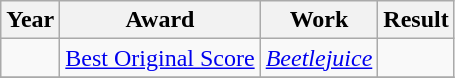<table class="wikitable sortable">
<tr>
<th>Year</th>
<th>Award</th>
<th>Work</th>
<th>Result</th>
</tr>
<tr>
<td></td>
<td><a href='#'>Best Original Score</a></td>
<td><em><a href='#'>Beetlejuice</a></em></td>
<td></td>
</tr>
<tr>
</tr>
</table>
